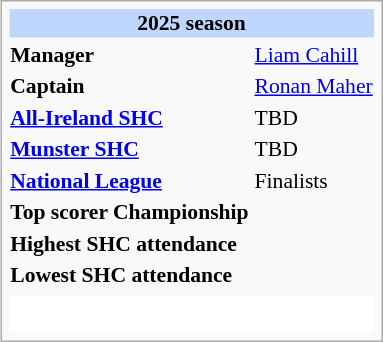<table class="infobox vevent" style="font-size: 90%;">
<tr>
<th colspan="2" style="background: #BFD7FF; text-align: center">2025 season</th>
</tr>
<tr>
<td><strong>Manager</strong></td>
<td><a href='#'>Liam Cahill</a></td>
</tr>
<tr>
<td><strong>Captain</strong></td>
<td><a href='#'>Ronan Maher</a></td>
</tr>
<tr>
<td><strong><a href='#'>All-Ireland SHC</a></strong></td>
<td>TBD</td>
</tr>
<tr>
<td><strong><a href='#'>Munster SHC</a></strong></td>
<td>TBD</td>
</tr>
<tr>
<td><strong><a href='#'>National League</a></strong></td>
<td>Finalists</td>
</tr>
<tr>
<td><strong>Top scorer Championship</strong></td>
<td></td>
</tr>
<tr>
<td><strong>Highest SHC attendance</strong></td>
<td></td>
</tr>
<tr>
<td><strong>Lowest SHC attendance</strong></td>
<td></td>
</tr>
<tr>
</tr>
<tr>
<td colspan="2" class="toccolours" style="background:#fff;"><br><table style="width:100%; text-align:center;">
<tr>
<td></td>
</tr>
</table>
</td>
</tr>
</table>
